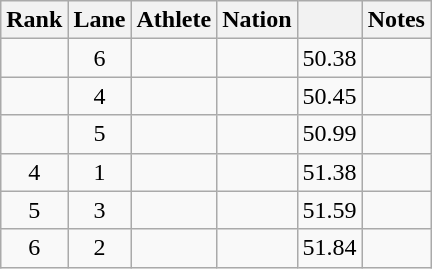<table class="wikitable sortable" style="text-align:center">
<tr>
<th scope="col">Rank</th>
<th scope="col">Lane</th>
<th scope="col">Athlete</th>
<th scope="col">Nation</th>
<th scope="col"></th>
<th scope="col">Notes</th>
</tr>
<tr>
<td></td>
<td>6</td>
<td style="text-align:left"></td>
<td style="text-align:left"></td>
<td>50.38</td>
<td></td>
</tr>
<tr>
<td></td>
<td>4</td>
<td style="text-align:left"></td>
<td style="text-align:left"></td>
<td>50.45</td>
<td></td>
</tr>
<tr>
<td></td>
<td>5</td>
<td style="text-align:left"></td>
<td style="text-align:left"></td>
<td>50.99</td>
<td></td>
</tr>
<tr>
<td>4</td>
<td>1</td>
<td style="text-align:left"></td>
<td style="text-align:left"></td>
<td>51.38</td>
<td></td>
</tr>
<tr>
<td>5</td>
<td>3</td>
<td style="text-align:left"></td>
<td style="text-align:left"></td>
<td>51.59</td>
<td></td>
</tr>
<tr>
<td>6</td>
<td>2</td>
<td style="text-align:left"></td>
<td style="text-align:left"></td>
<td>51.84</td>
<td></td>
</tr>
</table>
